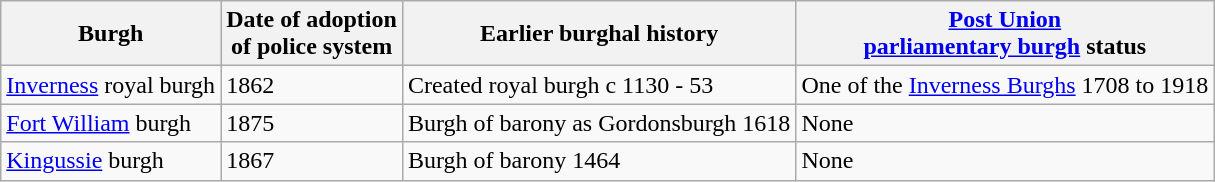<table class="wikitable">
<tr>
<th>Burgh</th>
<th>Date of adoption <br> of police system</th>
<th>Earlier burghal history</th>
<th><a href='#'>Post Union</a> <br> <a href='#'>parliamentary burgh</a> status</th>
</tr>
<tr>
<td><a href='#'>Inverness</a> royal burgh</td>
<td>1862</td>
<td>Created royal burgh c 1130 - 53</td>
<td>One of the <a href='#'>Inverness Burghs</a> 1708 to 1918</td>
</tr>
<tr>
<td><a href='#'>Fort William</a> burgh</td>
<td>1875</td>
<td>Burgh of barony as Gordonsburgh 1618</td>
<td>None</td>
</tr>
<tr>
<td><a href='#'>Kingussie</a> burgh</td>
<td>1867</td>
<td>Burgh of barony 1464</td>
<td>None</td>
</tr>
</table>
